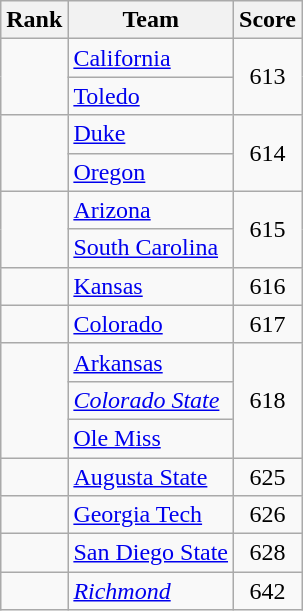<table class="wikitable sortable" style="text-align:center">
<tr>
<th dat-sort-type=number>Rank</th>
<th>Team</th>
<th>Score</th>
</tr>
<tr>
<td rowspan=2></td>
<td align=left><a href='#'>California</a></td>
<td rowspan=2>613</td>
</tr>
<tr>
<td align=left><a href='#'>Toledo</a></td>
</tr>
<tr>
<td rowspan=2></td>
<td align=left><a href='#'>Duke</a></td>
<td rowspan=2>614</td>
</tr>
<tr>
<td align=left><a href='#'>Oregon</a></td>
</tr>
<tr>
<td rowspan=2></td>
<td align=left><a href='#'>Arizona</a></td>
<td rowspan=2>615</td>
</tr>
<tr>
<td align=left><a href='#'>South Carolina</a></td>
</tr>
<tr>
<td></td>
<td align=left><a href='#'>Kansas</a></td>
<td>616</td>
</tr>
<tr>
<td></td>
<td align=left><a href='#'>Colorado</a></td>
<td>617</td>
</tr>
<tr>
<td rowspan=3></td>
<td align=left><a href='#'>Arkansas</a></td>
<td rowspan=3>618</td>
</tr>
<tr>
<td align=left><em><a href='#'>Colorado State</a></em></td>
</tr>
<tr>
<td align=left><a href='#'>Ole Miss</a></td>
</tr>
<tr>
<td></td>
<td align=left><a href='#'>Augusta State</a></td>
<td>625</td>
</tr>
<tr>
<td></td>
<td align=left><a href='#'>Georgia Tech</a></td>
<td>626</td>
</tr>
<tr>
<td></td>
<td align=left><a href='#'>San Diego State</a></td>
<td>628</td>
</tr>
<tr>
<td></td>
<td align=left><em><a href='#'>Richmond</a></em></td>
<td>642</td>
</tr>
</table>
